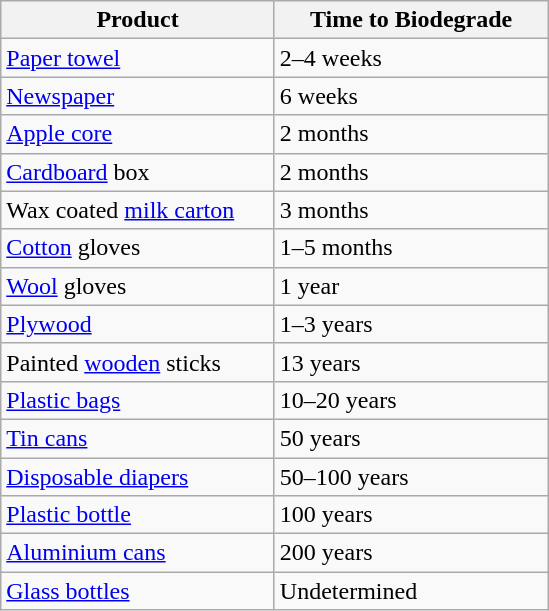<table class="wikitable">
<tr>
<th scope="col" style="width:175px;">Product</th>
<th scope="col" style="width:175px;">Time to Biodegrade</th>
</tr>
<tr>
<td><a href='#'>Paper towel</a></td>
<td>2–4 weeks</td>
</tr>
<tr>
<td><a href='#'>Newspaper</a></td>
<td>6 weeks</td>
</tr>
<tr>
<td><a href='#'>Apple core</a></td>
<td>2 months</td>
</tr>
<tr>
<td><a href='#'>Cardboard</a> box</td>
<td>2 months</td>
</tr>
<tr>
<td>Wax coated <a href='#'>milk carton</a></td>
<td>3 months</td>
</tr>
<tr>
<td><a href='#'>Cotton</a> gloves</td>
<td>1–5 months</td>
</tr>
<tr>
<td><a href='#'>Wool</a> gloves</td>
<td>1 year</td>
</tr>
<tr>
<td><a href='#'>Plywood</a></td>
<td>1–3 years</td>
</tr>
<tr>
<td>Painted <a href='#'>wooden</a> sticks</td>
<td>13 years</td>
</tr>
<tr>
<td><a href='#'>Plastic bags</a></td>
<td>10–20 years</td>
</tr>
<tr>
<td><a href='#'>Tin cans</a></td>
<td>50 years</td>
</tr>
<tr>
<td><a href='#'>Disposable diapers</a></td>
<td>50–100 years</td>
</tr>
<tr>
<td><a href='#'>Plastic bottle</a></td>
<td>100 years</td>
</tr>
<tr>
<td><a href='#'>Aluminium cans</a></td>
<td>200 years</td>
</tr>
<tr>
<td><a href='#'>Glass bottles</a></td>
<td>Undetermined</td>
</tr>
</table>
